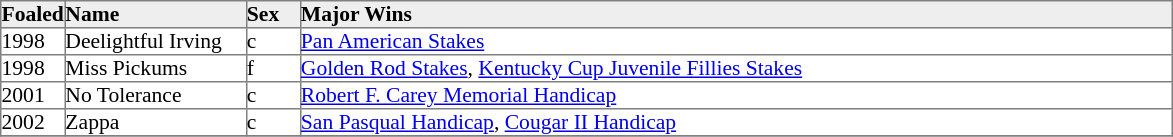<table border="1" cellpadding="0" style="border-collapse: collapse; font-size:90%">
<tr style="background:#eee;">
<td style="width:35px;"><strong>Foaled</strong></td>
<td style="width:120px;"><strong>Name</strong></td>
<td style="width:35px;"><strong>Sex</strong></td>
<td style="width:580px;"><strong>Major Wins</strong></td>
</tr>
<tr>
<td>1998</td>
<td>Deelightful Irving</td>
<td>c</td>
<td><a href='#'>Pan American Stakes</a></td>
</tr>
<tr>
<td>1998</td>
<td>Miss Pickums</td>
<td>f</td>
<td><a href='#'>Golden Rod Stakes</a>, <a href='#'>Kentucky Cup Juvenile Fillies Stakes</a></td>
</tr>
<tr>
<td>2001</td>
<td>No Tolerance</td>
<td>c</td>
<td><a href='#'>Robert F. Carey Memorial Handicap</a></td>
</tr>
<tr>
<td>2002</td>
<td>Zappa</td>
<td>c</td>
<td><a href='#'>San Pasqual Handicap</a>, <a href='#'>Cougar II Handicap</a></td>
</tr>
<tr>
</tr>
</table>
